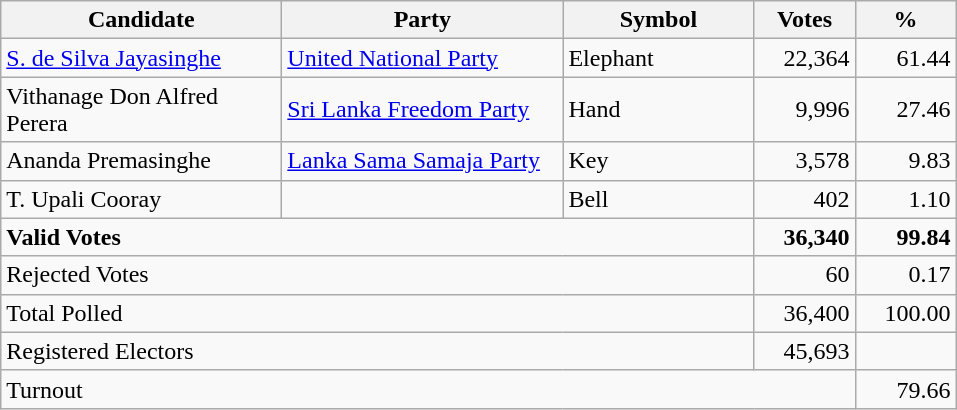<table class="wikitable" border="1" style="text-align:right;">
<tr>
<th align=left width="180">Candidate</th>
<th align=left width="180">Party</th>
<th align=left width="120">Symbol</th>
<th align=left width="60">Votes</th>
<th align=left width="60">%</th>
</tr>
<tr>
<td align=left><a href='#'>S. de Silva Jayasinghe</a></td>
<td align=left><a href='#'>United National Party</a></td>
<td align=left>Elephant</td>
<td align=right>22,364</td>
<td align=right>61.44</td>
</tr>
<tr>
<td align=left>Vithanage Don Alfred Perera</td>
<td align=left><a href='#'>Sri Lanka Freedom Party</a></td>
<td align=left>Hand</td>
<td align=right>9,996</td>
<td align=right>27.46</td>
</tr>
<tr>
<td align=left>Ananda Premasinghe</td>
<td align=left><a href='#'>Lanka Sama Samaja Party</a></td>
<td align=left>Key</td>
<td align=right>3,578</td>
<td align=right>9.83</td>
</tr>
<tr>
<td align=left>T. Upali Cooray</td>
<td align=left></td>
<td align=left>Bell</td>
<td align=right>402</td>
<td align=right>1.10</td>
</tr>
<tr>
<td align=left colspan=3><strong>Valid Votes</strong></td>
<td align=right><strong>36,340</strong></td>
<td align=right><strong>99.84</strong></td>
</tr>
<tr>
<td align=left colspan=3>Rejected Votes</td>
<td align=right>60</td>
<td align=right>0.17</td>
</tr>
<tr>
<td align=left colspan=3>Total Polled</td>
<td align=right>36,400</td>
<td align=right>100.00</td>
</tr>
<tr>
<td align=left colspan=3>Registered Electors</td>
<td align=right>45,693</td>
<td></td>
</tr>
<tr>
<td align=left colspan=4>Turnout</td>
<td align=right>79.66</td>
</tr>
</table>
